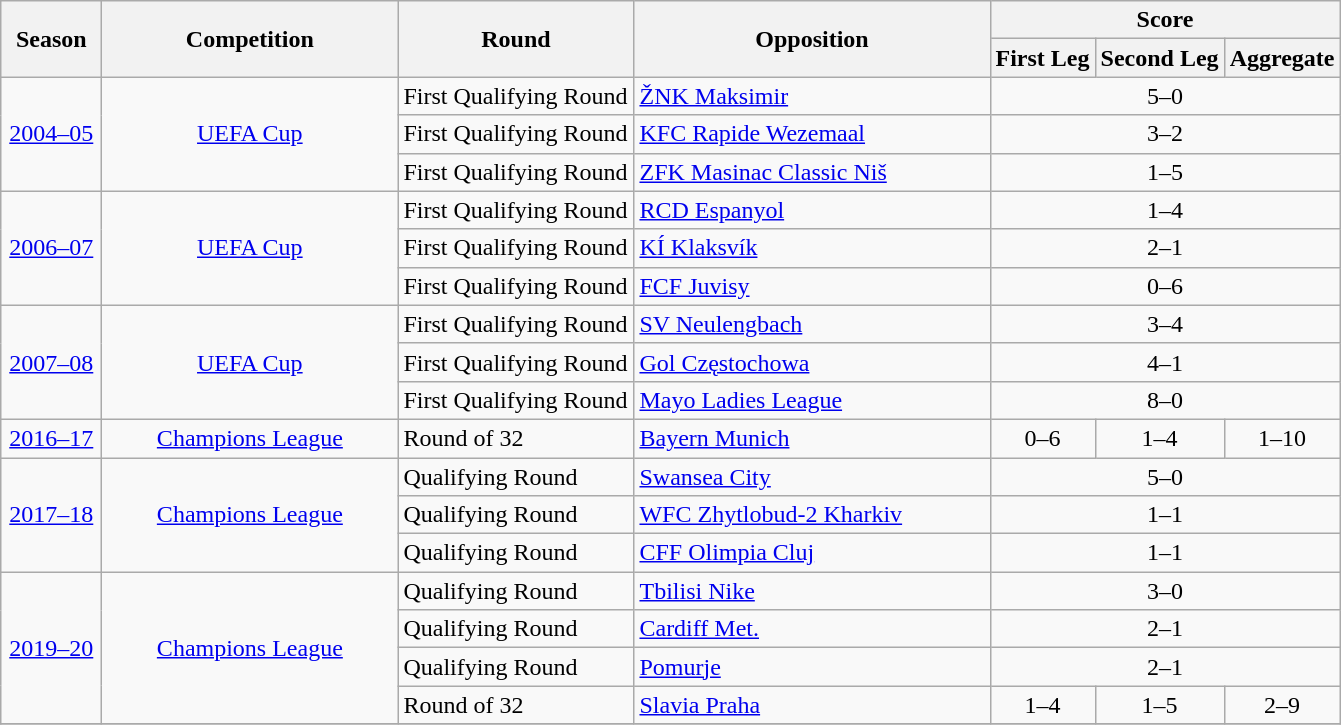<table class="wikitable" style="text-align:center">
<tr>
<th rowspan=2 width=60>Season</th>
<th rowspan=2 width=190>Competition</th>
<th rowspan=2 width=150>Round</th>
<th rowspan=2 width=230>Opposition</th>
<th colspan=3>Score</th>
</tr>
<tr>
<th>First Leg</th>
<th>Second Leg</th>
<th>Aggregate</th>
</tr>
<tr>
<td rowspan=3><a href='#'>2004–05</a></td>
<td rowspan=3><a href='#'>UEFA Cup</a></td>
<td align=left>First Qualifying Round</td>
<td align=left> <a href='#'>ŽNK Maksimir</a></td>
<td colspan=3>5–0</td>
</tr>
<tr>
<td align=left>First Qualifying Round</td>
<td align=left> <a href='#'>KFC Rapide Wezemaal</a></td>
<td colspan=3>3–2</td>
</tr>
<tr>
<td align=left>First Qualifying Round</td>
<td align=left> <a href='#'>ZFK Masinac Classic Niš</a></td>
<td colspan=3>1–5</td>
</tr>
<tr>
<td rowspan=3><a href='#'>2006–07</a></td>
<td rowspan=3><a href='#'>UEFA Cup</a></td>
<td align=left>First Qualifying Round</td>
<td align=left> <a href='#'>RCD Espanyol</a></td>
<td colspan=3>1–4</td>
</tr>
<tr>
<td align=left>First Qualifying Round</td>
<td align=left> <a href='#'>KÍ Klaksvík</a></td>
<td colspan=3>2–1</td>
</tr>
<tr>
<td align=left>First Qualifying Round</td>
<td align=left> <a href='#'>FCF Juvisy</a></td>
<td colspan=3>0–6</td>
</tr>
<tr>
<td rowspan=3><a href='#'>2007–08</a></td>
<td rowspan=3><a href='#'>UEFA Cup</a></td>
<td align=left>First Qualifying Round</td>
<td align=left> <a href='#'>SV Neulengbach</a></td>
<td colspan=3>3–4</td>
</tr>
<tr>
<td align=left>First Qualifying Round</td>
<td align=left> <a href='#'>Gol Częstochowa</a></td>
<td colspan=3>4–1</td>
</tr>
<tr>
<td align=left>First Qualifying Round</td>
<td align=left> <a href='#'>Mayo Ladies League</a></td>
<td colspan=3>8–0</td>
</tr>
<tr>
<td rowspan=1><a href='#'>2016–17</a></td>
<td rowspan=1><a href='#'>Champions League</a></td>
<td align=left>Round of 32</td>
<td align=left> <a href='#'>Bayern Munich</a></td>
<td>0–6</td>
<td>1–4</td>
<td>1–10</td>
</tr>
<tr>
<td rowspan=3><a href='#'>2017–18</a></td>
<td rowspan=3><a href='#'>Champions League</a></td>
<td align=left>Qualifying Round</td>
<td align=left> <a href='#'>Swansea City</a></td>
<td colspan=3>5–0</td>
</tr>
<tr>
<td align=left>Qualifying Round</td>
<td align=left> <a href='#'>WFC Zhytlobud-2 Kharkiv</a></td>
<td colspan=3>1–1</td>
</tr>
<tr>
<td align=left>Qualifying Round</td>
<td align=left> <a href='#'>CFF Olimpia Cluj</a></td>
<td colspan=3>1–1</td>
</tr>
<tr>
<td rowspan=4><a href='#'>2019–20</a></td>
<td rowspan=4><a href='#'>Champions League</a></td>
<td align=left>Qualifying Round</td>
<td align=left> <a href='#'>Tbilisi Nike</a></td>
<td colspan=3>3–0</td>
</tr>
<tr>
<td align=left>Qualifying Round</td>
<td align=left> <a href='#'>Cardiff Met.</a></td>
<td colspan=3>2–1</td>
</tr>
<tr>
<td align=left>Qualifying Round</td>
<td align=left> <a href='#'>Pomurje</a></td>
<td colspan=3>2–1</td>
</tr>
<tr>
<td align=left>Round of 32</td>
<td align=left> <a href='#'>Slavia Praha</a></td>
<td>1–4</td>
<td>1–5</td>
<td>2–9</td>
</tr>
<tr>
</tr>
</table>
